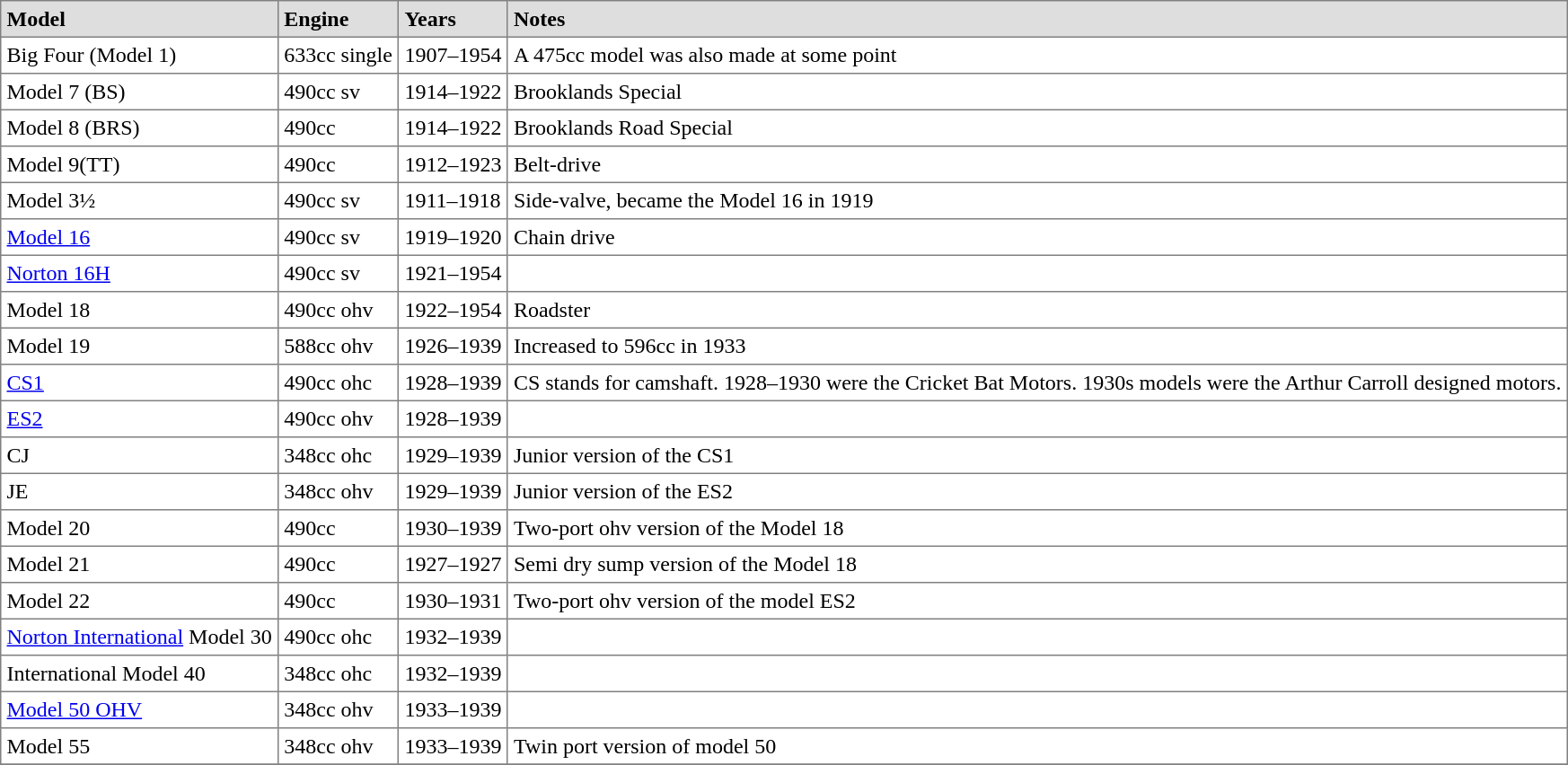<table class="toccolours" border="1" cellpadding="4" style="border-collapse:collapse">
<tr style="background:#dedede;">
<td><strong>Model</strong></td>
<td><strong>Engine</strong></td>
<td><strong>Years</strong></td>
<td><strong>Notes</strong></td>
</tr>
<tr>
<td>Big Four (Model 1)</td>
<td>633cc single</td>
<td>1907–1954</td>
<td>A 475cc model was also made at some point</td>
</tr>
<tr>
<td>Model 7 (BS)</td>
<td>490cc sv</td>
<td>1914–1922</td>
<td>Brooklands Special</td>
</tr>
<tr>
<td>Model 8 (BRS)</td>
<td>490cc</td>
<td>1914–1922</td>
<td>Brooklands Road Special</td>
</tr>
<tr>
<td>Model 9(TT)</td>
<td>490cc</td>
<td>1912–1923</td>
<td>Belt-drive</td>
</tr>
<tr>
<td>Model 3½</td>
<td>490cc sv</td>
<td>1911–1918</td>
<td>Side-valve, became the Model 16 in 1919</td>
</tr>
<tr>
<td><a href='#'>Model 16</a></td>
<td>490cc sv</td>
<td>1919–1920</td>
<td>Chain drive</td>
</tr>
<tr>
<td><a href='#'>Norton 16H</a></td>
<td>490cc sv</td>
<td>1921–1954</td>
<td></td>
</tr>
<tr>
<td>Model 18</td>
<td>490cc ohv</td>
<td>1922–1954</td>
<td>Roadster</td>
</tr>
<tr>
<td>Model 19</td>
<td>588cc ohv</td>
<td>1926–1939</td>
<td>Increased to 596cc in 1933</td>
</tr>
<tr>
<td><a href='#'>CS1</a></td>
<td>490cc ohc</td>
<td>1928–1939</td>
<td>CS stands for camshaft. 1928–1930 were the Cricket Bat Motors. 1930s models were the Arthur Carroll designed motors.</td>
</tr>
<tr>
<td><a href='#'>ES2</a></td>
<td>490cc ohv</td>
<td>1928–1939</td>
<td There is no clear record of what ES stands for. Some say it stands for Extra Sport but most believe it stands for Enclosed Springs, referring to the two enclosed valve springs for induction and exhaust, as opposed to the exposed springs and push rods of the Model 18></td>
</tr>
<tr>
<td>CJ</td>
<td>348cc ohc</td>
<td>1929–1939</td>
<td>Junior version of the CS1</td>
</tr>
<tr>
<td>JE</td>
<td>348cc ohv</td>
<td>1929–1939</td>
<td>Junior version of the ES2</td>
</tr>
<tr>
<td>Model 20</td>
<td>490cc</td>
<td>1930–1939</td>
<td>Two-port ohv version of the Model 18</td>
</tr>
<tr>
<td>Model 21</td>
<td>490cc</td>
<td>1927–1927</td>
<td>Semi dry sump version of the Model 18</td>
</tr>
<tr>
<td>Model 22</td>
<td>490cc</td>
<td>1930–1931</td>
<td>Two-port ohv version of the model ES2</td>
</tr>
<tr>
<td><a href='#'>Norton International</a> Model 30</td>
<td>490cc ohc</td>
<td>1932–1939</td>
<td></td>
</tr>
<tr>
<td>International Model 40</td>
<td>348cc ohc</td>
<td>1932–1939</td>
<td></td>
</tr>
<tr>
<td><a href='#'>Model 50 OHV</a></td>
<td>348cc ohv</td>
<td>1933–1939</td>
<td></td>
</tr>
<tr>
<td>Model 55</td>
<td>348cc ohv</td>
<td>1933–1939</td>
<td>Twin port version of model 50</td>
</tr>
<tr>
</tr>
</table>
